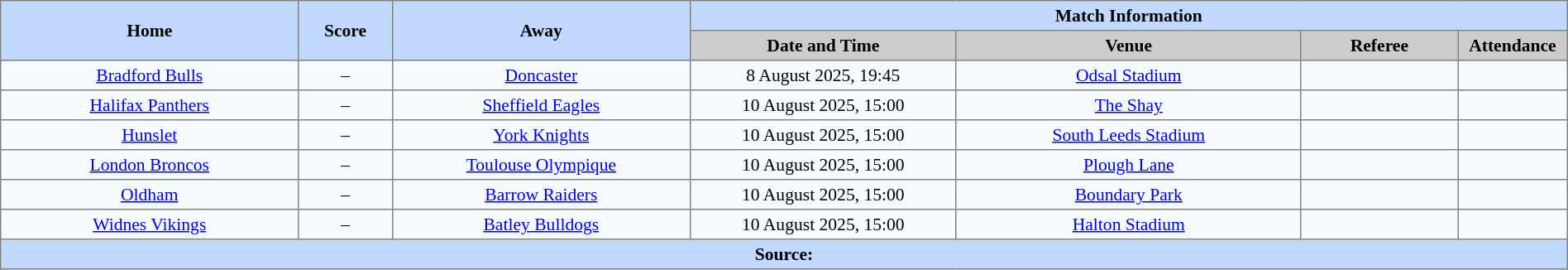<table border=1 style="border-collapse:collapse; font-size:90%; text-align:center;" cellpadding=3 cellspacing=0 width=100%>
<tr bgcolor=#C1D8FF>
<th scope="col" rowspan=2 width=19%>Home</th>
<th scope="col" rowspan=2 width=6%>Score</th>
<th scope="col" rowspan=2 width=19%>Away</th>
<th colspan=4>Match Information</th>
</tr>
<tr bgcolor=#CCCCCC>
<th scope="col" width=17%>Date and Time</th>
<th scope="col" width=22%>Venue</th>
<th scope="col" width=10%>Referee</th>
<th scope="col" width=7%>Attendance</th>
</tr>
<tr bgcolor=#F5FAFF>
<td> <a href='#'>Bradford Bulls</a></td>
<td>–</td>
<td> <a href='#'>Doncaster</a></td>
<td>8 August 2025, 19:45</td>
<td><a href='#'>Odsal Stadium</a></td>
<td></td>
<td></td>
</tr>
<tr bgcolor=#F5FAFF>
<td> <a href='#'>Halifax Panthers</a></td>
<td>–</td>
<td> <a href='#'>Sheffield Eagles</a></td>
<td>10 August 2025, 15:00</td>
<td><a href='#'>The Shay</a></td>
<td></td>
<td></td>
</tr>
<tr bgcolor=#F5FAFF>
<td> <a href='#'>Hunslet</a></td>
<td>–</td>
<td> <a href='#'>York Knights</a></td>
<td>10 August 2025, 15:00</td>
<td><a href='#'>South Leeds Stadium</a></td>
<td></td>
<td></td>
</tr>
<tr bgcolor=#F5FAFF>
<td> <a href='#'>London Broncos</a></td>
<td>–</td>
<td> <a href='#'>Toulouse Olympique</a></td>
<td>10 August 2025, 15:00</td>
<td><a href='#'>Plough Lane</a></td>
<td></td>
<td></td>
</tr>
<tr bgcolor=#F5FAFF>
<td> <a href='#'>Oldham</a></td>
<td>–</td>
<td> <a href='#'>Barrow Raiders</a></td>
<td>10 August 2025, 15:00</td>
<td><a href='#'>Boundary Park</a></td>
<td></td>
<td></td>
</tr>
<tr bgcolor=#F5FAFF>
<td> <a href='#'>Widnes Vikings</a></td>
<td>–</td>
<td> <a href='#'>Batley Bulldogs</a></td>
<td>10 August 2025, 15:00</td>
<td><a href='#'>Halton Stadium</a></td>
<td></td>
<td></td>
</tr>
<tr style="background:#c1d8ff;">
<th colspan=7>Source:</th>
</tr>
</table>
